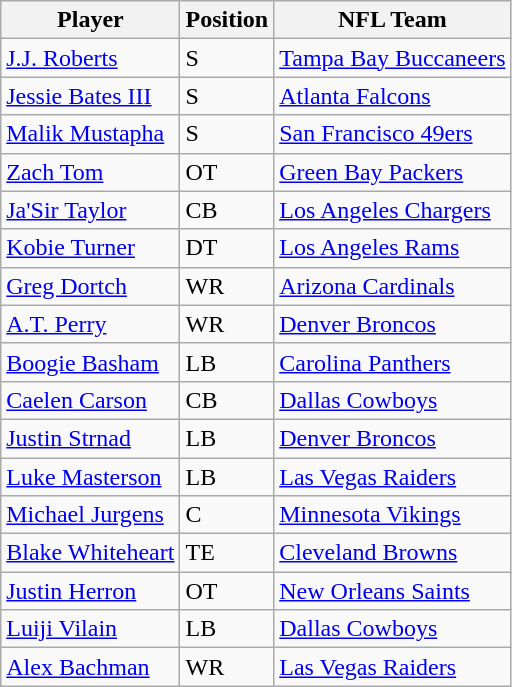<table class="wikitable">
<tr>
<th>Player</th>
<th>Position</th>
<th>NFL Team</th>
</tr>
<tr>
<td><a href='#'>J.J. Roberts</a></td>
<td>S</td>
<td><a href='#'>Tampa Bay Buccaneers</a></td>
</tr>
<tr>
<td><a href='#'>Jessie Bates III</a></td>
<td>S</td>
<td><a href='#'>Atlanta Falcons</a></td>
</tr>
<tr>
<td><a href='#'>Malik Mustapha</a></td>
<td>S</td>
<td><a href='#'>San Francisco 49ers</a></td>
</tr>
<tr>
<td><a href='#'>Zach Tom</a></td>
<td>OT</td>
<td><a href='#'>Green Bay Packers</a></td>
</tr>
<tr>
<td><a href='#'>Ja'Sir Taylor</a></td>
<td>CB</td>
<td><a href='#'>Los Angeles Chargers</a></td>
</tr>
<tr>
<td><a href='#'>Kobie Turner</a></td>
<td>DT</td>
<td><a href='#'>Los Angeles Rams</a></td>
</tr>
<tr>
<td><a href='#'>Greg Dortch</a></td>
<td>WR</td>
<td><a href='#'>Arizona Cardinals</a></td>
</tr>
<tr>
<td><a href='#'>A.T. Perry</a></td>
<td>WR</td>
<td><a href='#'>Denver Broncos</a></td>
</tr>
<tr>
<td><a href='#'>Boogie Basham</a></td>
<td>LB</td>
<td><a href='#'>Carolina Panthers</a></td>
</tr>
<tr>
<td><a href='#'>Caelen Carson</a></td>
<td>CB</td>
<td><a href='#'>Dallas Cowboys</a></td>
</tr>
<tr>
<td><a href='#'>Justin Strnad</a></td>
<td>LB</td>
<td><a href='#'>Denver Broncos</a></td>
</tr>
<tr>
<td><a href='#'>Luke Masterson</a></td>
<td>LB</td>
<td><a href='#'>Las Vegas Raiders</a></td>
</tr>
<tr>
<td><a href='#'>Michael Jurgens</a></td>
<td>C</td>
<td><a href='#'>Minnesota Vikings</a></td>
</tr>
<tr>
<td><a href='#'>Blake Whiteheart</a></td>
<td>TE</td>
<td><a href='#'>Cleveland Browns</a></td>
</tr>
<tr>
<td><a href='#'>Justin Herron</a></td>
<td>OT</td>
<td><a href='#'>New Orleans Saints</a></td>
</tr>
<tr>
<td><a href='#'>Luiji Vilain</a></td>
<td>LB</td>
<td><a href='#'>Dallas Cowboys</a></td>
</tr>
<tr>
<td><a href='#'>Alex Bachman</a></td>
<td>WR</td>
<td><a href='#'>Las Vegas Raiders</a></td>
</tr>
</table>
